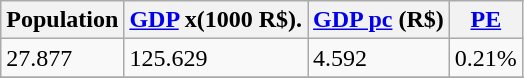<table class="wikitable" border="1">
<tr>
<th>Population</th>
<th><a href='#'>GDP</a> x(1000 R$).</th>
<th><a href='#'>GDP pc</a> (R$)</th>
<th><a href='#'>PE</a></th>
</tr>
<tr>
<td>27.877</td>
<td>125.629</td>
<td>4.592</td>
<td>0.21%</td>
</tr>
<tr>
</tr>
</table>
